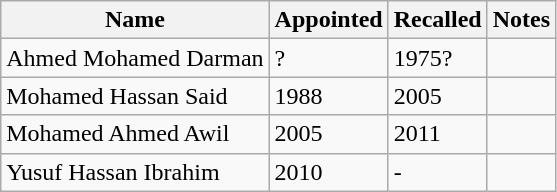<table class="wikitable">
<tr>
<th>Name</th>
<th>Appointed</th>
<th>Recalled</th>
<th>Notes</th>
</tr>
<tr>
<td>Ahmed Mohamed Darman</td>
<td>?</td>
<td>1975?</td>
<td></td>
</tr>
<tr>
<td>Mohamed Hassan Said</td>
<td>1988</td>
<td>2005</td>
<td></td>
</tr>
<tr>
<td>Mohamed Ahmed Awil</td>
<td>2005</td>
<td>2011</td>
<td></td>
</tr>
<tr>
<td>Yusuf Hassan Ibrahim</td>
<td>2010</td>
<td>-</td>
<td></td>
</tr>
</table>
